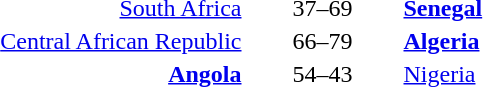<table style="text-align:center">
<tr>
<th width=200></th>
<th width=100></th>
<th width=200></th>
</tr>
<tr>
<td align=right><a href='#'>South Africa</a> </td>
<td align=center>37–69</td>
<td align=left> <strong><a href='#'>Senegal</a></strong></td>
</tr>
<tr>
<td align=right><a href='#'>Central African Republic</a> </td>
<td align=center>66–79</td>
<td align=left> <strong><a href='#'>Algeria</a></strong></td>
</tr>
<tr>
<td align=right><strong><a href='#'>Angola</a></strong> </td>
<td align=center>54–43</td>
<td align=left> <a href='#'>Nigeria</a></td>
</tr>
</table>
